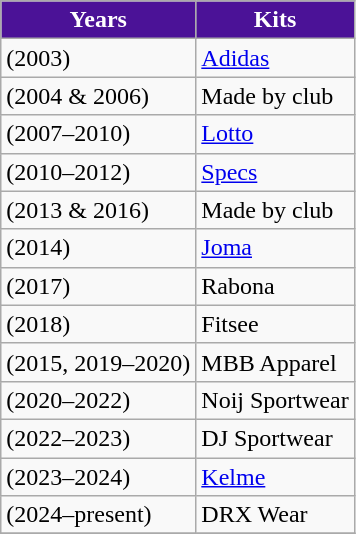<table class="wikitable">
<tr>
<th style="background-color:#4B1297; color:#FFFFFF;" scope=col>Years</th>
<th style="background-color:#4B1297; color:#FFFFFF;" scope=col>Kits</th>
</tr>
<tr>
<td>(2003)</td>
<td> <a href='#'>Adidas</a></td>
</tr>
<tr>
<td>(2004 & 2006)</td>
<td> Made by club</td>
</tr>
<tr>
<td>(2007–2010)</td>
<td> <a href='#'>Lotto</a></td>
</tr>
<tr>
<td>(2010–2012)</td>
<td> <a href='#'>Specs</a></td>
</tr>
<tr>
<td>(2013 & 2016)</td>
<td> Made by club</td>
</tr>
<tr>
<td>(2014)</td>
<td> <a href='#'>Joma</a></td>
</tr>
<tr>
<td>(2017)</td>
<td> Rabona</td>
</tr>
<tr>
<td>(2018)</td>
<td> Fitsee</td>
</tr>
<tr>
<td>(2015, 2019–2020)</td>
<td> MBB Apparel</td>
</tr>
<tr>
<td>(2020–2022)</td>
<td> Noij Sportwear</td>
</tr>
<tr>
<td>(2022–2023)</td>
<td> DJ Sportwear</td>
</tr>
<tr>
<td>(2023–2024)</td>
<td> <a href='#'>Kelme</a></td>
</tr>
<tr>
<td>(2024–present)</td>
<td> DRX Wear</td>
</tr>
<tr>
</tr>
</table>
